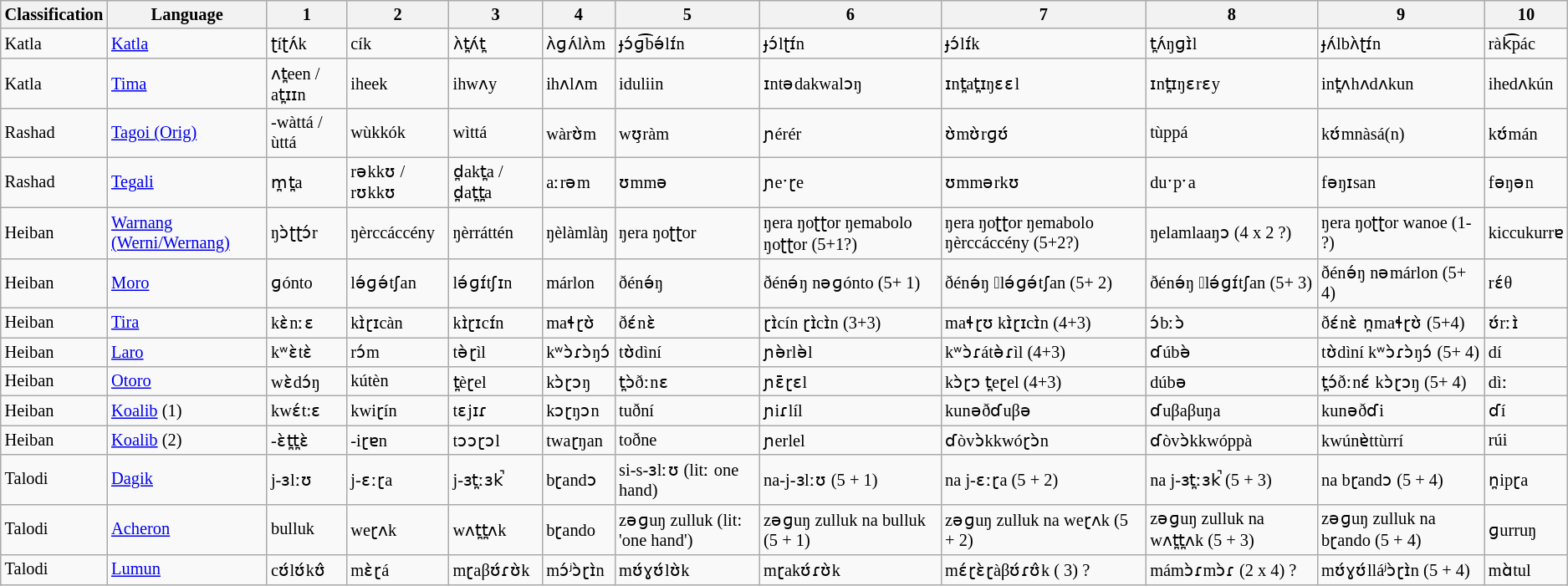<table class="wikitable sortable"  style="font-size: 85%">
<tr>
<th>Classification</th>
<th>Language</th>
<th>1</th>
<th>2</th>
<th>3</th>
<th>4</th>
<th>5</th>
<th>6</th>
<th>7</th>
<th>8</th>
<th>9</th>
<th>10</th>
</tr>
<tr>
<td>Katla</td>
<td><a href='#'>Katla</a></td>
<td>ʈíʈʌ́k</td>
<td>cík</td>
<td>ʌ̀t̪ʌ́t̪</td>
<td>ʌ̀ɡʌ́lʌ̀m</td>
<td>ɟɔ́ɡ͡bə́lɪ́n</td>
<td>ɟɔ́lʈɪ́n</td>
<td>ɟɔ́lɪ́k</td>
<td>t̪ʌ́ŋɡɪ̀l</td>
<td>ɟʌ́lbʌ̀ʈɪ́n</td>
<td>ràk͡pác</td>
</tr>
<tr>
<td>Katla</td>
<td><a href='#'>Tima</a></td>
<td>ʌt̪een / at̪ɪɪn</td>
<td>iheek</td>
<td>ihwʌy</td>
<td>ihʌlʌm</td>
<td>iduliin</td>
<td>ɪntədakwalɔŋ</td>
<td>ɪnt̪at̪ɪŋɛɛl</td>
<td>ɪnt̪ɪŋɛrɛy</td>
<td>int̪ʌhʌdʌkun</td>
<td>ihedʌkún</td>
</tr>
<tr>
<td>Rashad</td>
<td><a href='#'>Tagoi (Orig)</a></td>
<td>-wàttá / ùttá</td>
<td>wùkkók</td>
<td>wìttá</td>
<td>wàrʊ̀m</td>
<td>wʊ̧ràm</td>
<td>ɲérér</td>
<td>ʊ̀mʊ̀rɡʊ́</td>
<td>tùppá</td>
<td>kʊ́mnàsá(n)</td>
<td>kʊ́mán</td>
</tr>
<tr>
<td>Rashad</td>
<td><a href='#'>Tegali</a></td>
<td>m̪t̪a</td>
<td>rəkkʊ / rʊkkʊ</td>
<td>d̪akt̪a / d̪at̪t̪a</td>
<td>aːrəm</td>
<td>ʊmmə</td>
<td>ɲeˑɽe</td>
<td>ʊmmərkʊ</td>
<td>duˑpˑa</td>
<td>fəŋɪsan</td>
<td>fəŋən</td>
</tr>
<tr>
<td>Heiban</td>
<td><a href='#'>Warnang (Werni/Wernang)</a></td>
<td>ŋɔ̀ʈʈɔ́r</td>
<td>ŋèrccáccény</td>
<td>ŋèrráttén</td>
<td>ŋèlàmlàŋ</td>
<td>ŋera ŋoʈʈor</td>
<td>ŋera ŋoʈʈor ŋemabolo ŋoʈʈor (5+1?)</td>
<td>ŋera ŋoʈʈor ŋemabolo ŋèrccáccény (5+2?)</td>
<td>ŋelamlaaŋɔ (4 x 2 ?)</td>
<td>ŋera ŋoʈʈor wanoe (1- ?)</td>
<td>kiccukurrɐ</td>
</tr>
<tr>
<td>Heiban</td>
<td><a href='#'>Moro</a></td>
<td>ɡónto</td>
<td>lə́ɡə́tʃan</td>
<td>lə́ɡɪ́tʃɪn</td>
<td>márlon</td>
<td>ðénə́ŋ</td>
<td>ðénə́ŋ nəɡónto   (5+ 1)</td>
<td>ðénə́ŋ lə́ɡə́tʃan  (5+ 2)</td>
<td>ðénə́ŋ lə́ɡɪ́tʃan (5+ 3)</td>
<td>ðénə́ŋ nəmárlon (5+ 4)</td>
<td>rɛ́θ</td>
</tr>
<tr>
<td>Heiban</td>
<td><a href='#'>Tira</a></td>
<td>kɛ̀nːɛ</td>
<td>kɪ̀ɽɪcàn</td>
<td>kɪ̀ɽɪcɪ́n</td>
<td>maɬɽʊ̀</td>
<td>ðɛ́nɛ̀</td>
<td>ɽɪ̀cín ɽɪ̀cɪ̀n    (3+3)</td>
<td>maɬɽʊ kɪ̀ɽɪcɪ̀n (4+3)</td>
<td>ɔ́bːɔ̀</td>
<td>ðɛ́nɛ̀ n̪maɬɽʊ̀  (5+4)</td>
<td>ʊ́rːɪ̀</td>
</tr>
<tr>
<td>Heiban</td>
<td><a href='#'>Laro</a></td>
<td>kʷɛ̀tɛ̀</td>
<td>rɔ́m</td>
<td>tə̀ɽìl</td>
<td>kʷɔ̀ɾɔ̀ŋɔ́</td>
<td>tʊ̀dìní</td>
<td>ɲə̀rlə̀l</td>
<td>kʷɔ̀ɾátə̀ɾìl  (4+3)</td>
<td>ɗúbə̀</td>
<td>tʊ̀dìní kʷɔ̀ɾɔ̀ŋɔ́ (5+ 4)</td>
<td>dí</td>
</tr>
<tr>
<td>Heiban</td>
<td><a href='#'>Otoro</a></td>
<td>wɛ̀dɔ́ŋ</td>
<td>kútèn</td>
<td>t̪èɽel</td>
<td>kɔ̀ɽɔŋ</td>
<td>t̪ɔ̀ðːnɛ</td>
<td>ɲɛ̄ɽɛl</td>
<td>kɔ̀ɽɔ t̪eɽel  (4+3)</td>
<td>dúbə</td>
<td>t̪ɔ́ðːnɛ́ kɔ̀ɽɔŋ (5+ 4)</td>
<td>dìː</td>
</tr>
<tr>
<td>Heiban</td>
<td><a href='#'>Koalib</a> (1)</td>
<td>kwɛ́t:ɛ</td>
<td>kwiɽín</td>
<td>tɛjɪɾ</td>
<td>kɔɽŋɔn</td>
<td>tuðní</td>
<td>ɲiɾlíl</td>
<td>kunəðɗuβə</td>
<td>ɗuβaβuŋa</td>
<td>kunəðɗi</td>
<td>ɗí</td>
</tr>
<tr>
<td>Heiban</td>
<td><a href='#'>Koalib</a> (2)</td>
<td>-ɛ̀t̪t̪ɛ̀</td>
<td>-iɽɐn</td>
<td>tɔɔɽɔl</td>
<td>twaɽŋan</td>
<td>toðne</td>
<td>ɲerlel</td>
<td>ɗòvɔ̀kkwóɽɔ̀n</td>
<td>ɗòvɔ̀kkwóppà</td>
<td>kwúnɐ̀ttùrrí</td>
<td>rúi</td>
</tr>
<tr>
<td>Talodi</td>
<td><a href='#'>Dagik</a></td>
<td>j-ɜlːʊ</td>
<td>j-ɛːɽa</td>
<td>j-ɜt̪ːɜk̚</td>
<td>bɽandɔ</td>
<td>si-s-ɜlːʊ (litː one hand)</td>
<td>na-j-ɜlːʊ (5 + 1)</td>
<td>na j-ɛːɽa (5 + 2)</td>
<td>na j-ɜt̪ːɜk̚ (5 + 3)</td>
<td>na bɽandɔ (5 + 4)</td>
<td>n̪ipɽa</td>
</tr>
<tr>
<td>Talodi</td>
<td><a href='#'>Acheron</a></td>
<td>bulluk</td>
<td>weɽʌk</td>
<td>wʌt̪t̪ʌk</td>
<td>bɽando</td>
<td>zəɡuŋ zulluk (lit: 'one hand')</td>
<td>zəɡuŋ zulluk na bulluk  (5 + 1)</td>
<td>zəɡuŋ zulluk na weɽʌk  (5 + 2)</td>
<td>zəɡuŋ zulluk na wʌt̪t̪ʌk (5 + 3)</td>
<td>zəɡuŋ zulluk na bɽando (5 + 4)</td>
<td>ɡurruŋ</td>
</tr>
<tr>
<td>Talodi</td>
<td><a href='#'>Lumun</a></td>
<td>cʊ́lʊ́kʊ̂</td>
<td>mɛ̀ɽá</td>
<td>mɽaβʊ́ɾʊ̀k</td>
<td>mɔ́ʲɔ̀ɽɪ̀n</td>
<td>mʊ́ɣʊ́lʊ̀k</td>
<td>mɽakʊ́ɾʊ̀k</td>
<td>mɛ́ɽɛ̀ɽàβʊ́ɾʊ̂k (  3) ?</td>
<td>mámɔ̀ɾmɔ̀ɾ  (2 x 4) ?</td>
<td>mʊ́ɣʊ́lláʲɔ̀ɽɪ̀n  (5 + 4)</td>
<td>mɑ̀tul</td>
</tr>
</table>
